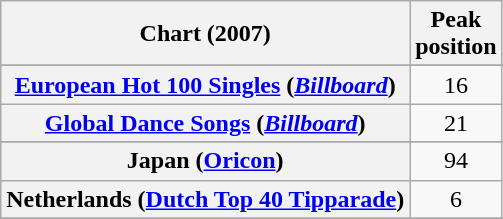<table class="wikitable sortable plainrowheaders" style="text-align:center">
<tr>
<th scope="col">Chart (2007)</th>
<th scope="col">Peak<br>position</th>
</tr>
<tr>
</tr>
<tr>
</tr>
<tr>
</tr>
<tr>
</tr>
<tr>
</tr>
<tr>
</tr>
<tr>
<th scope="row"><a href='#'>European Hot 100 Singles</a> (<em><a href='#'>Billboard</a></em>)</th>
<td>16</td>
</tr>
<tr>
<th scope="row"><a href='#'>Global Dance Songs</a> (<em><a href='#'>Billboard</a></em>)</th>
<td>21</td>
</tr>
<tr>
</tr>
<tr>
<th scope="row">Japan (<a href='#'>Oricon</a>)</th>
<td>94</td>
</tr>
<tr>
<th scope="row">Netherlands (<a href='#'>Dutch Top 40 Tipparade</a>)</th>
<td>6</td>
</tr>
<tr>
</tr>
<tr>
</tr>
<tr>
</tr>
<tr>
</tr>
<tr>
</tr>
<tr>
</tr>
<tr>
</tr>
<tr>
</tr>
<tr>
</tr>
</table>
